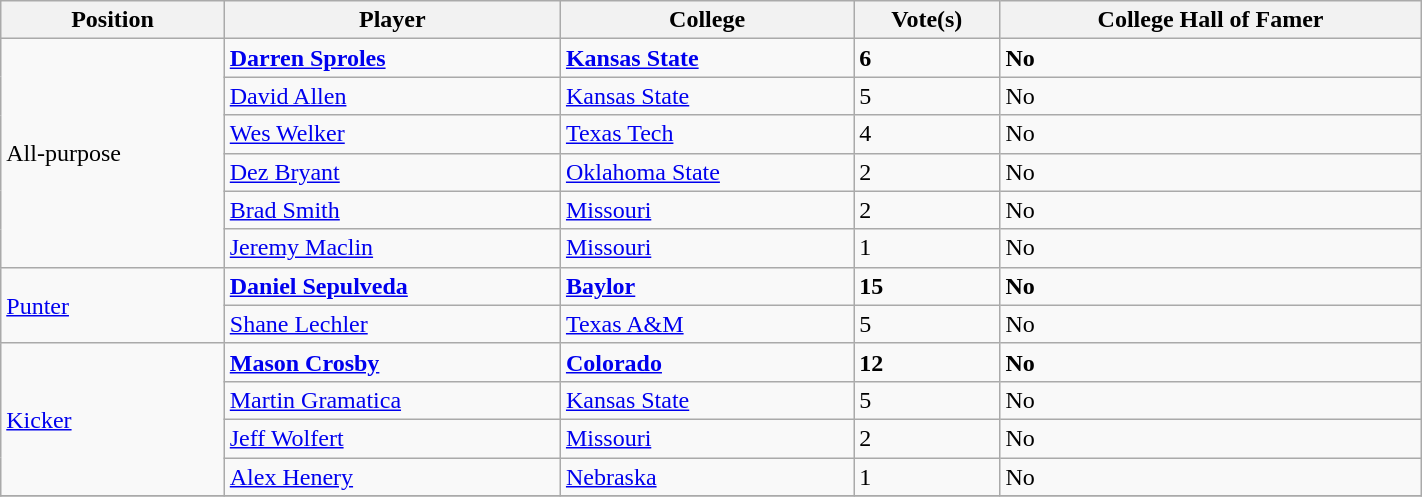<table class="wikitable sortable" style="width: 75%;">
<tr>
<th>Position</th>
<th>Player</th>
<th>College</th>
<th>Vote(s)</th>
<th>College Hall of Famer</th>
</tr>
<tr>
<td rowspan=6>All-purpose</td>
<td><strong><a href='#'>Darren Sproles</a></strong></td>
<td><strong><a href='#'>Kansas State</a></strong></td>
<td><strong>6</strong></td>
<td><strong>No</strong></td>
</tr>
<tr>
<td><a href='#'>David Allen</a></td>
<td><a href='#'>Kansas State</a></td>
<td>5</td>
<td>No</td>
</tr>
<tr>
<td><a href='#'>Wes Welker</a></td>
<td><a href='#'>Texas Tech</a></td>
<td>4</td>
<td>No</td>
</tr>
<tr>
<td><a href='#'>Dez Bryant</a></td>
<td><a href='#'>Oklahoma State</a></td>
<td>2</td>
<td>No</td>
</tr>
<tr>
<td><a href='#'>Brad Smith</a></td>
<td><a href='#'>Missouri</a></td>
<td>2</td>
<td>No</td>
</tr>
<tr>
<td><a href='#'>Jeremy Maclin</a></td>
<td><a href='#'>Missouri</a></td>
<td>1</td>
<td>No</td>
</tr>
<tr>
<td rowspan=2><a href='#'>Punter</a></td>
<td><strong><a href='#'>Daniel Sepulveda</a></strong></td>
<td><strong><a href='#'>Baylor</a></strong></td>
<td><strong>15</strong></td>
<td><strong>No</strong></td>
</tr>
<tr>
<td><a href='#'>Shane Lechler</a></td>
<td><a href='#'>Texas A&M</a></td>
<td>5</td>
<td>No</td>
</tr>
<tr>
<td rowspan=4><a href='#'>Kicker</a></td>
<td><strong><a href='#'>Mason Crosby</a></strong></td>
<td><strong><a href='#'>Colorado</a></strong></td>
<td><strong>12</strong></td>
<td><strong>No</strong></td>
</tr>
<tr>
<td><a href='#'>Martin Gramatica</a></td>
<td><a href='#'>Kansas State</a></td>
<td>5</td>
<td>No</td>
</tr>
<tr>
<td><a href='#'>Jeff Wolfert</a></td>
<td><a href='#'>Missouri</a></td>
<td>2</td>
<td>No</td>
</tr>
<tr>
<td><a href='#'>Alex Henery</a></td>
<td><a href='#'>Nebraska</a></td>
<td>1</td>
<td>No</td>
</tr>
<tr>
</tr>
</table>
